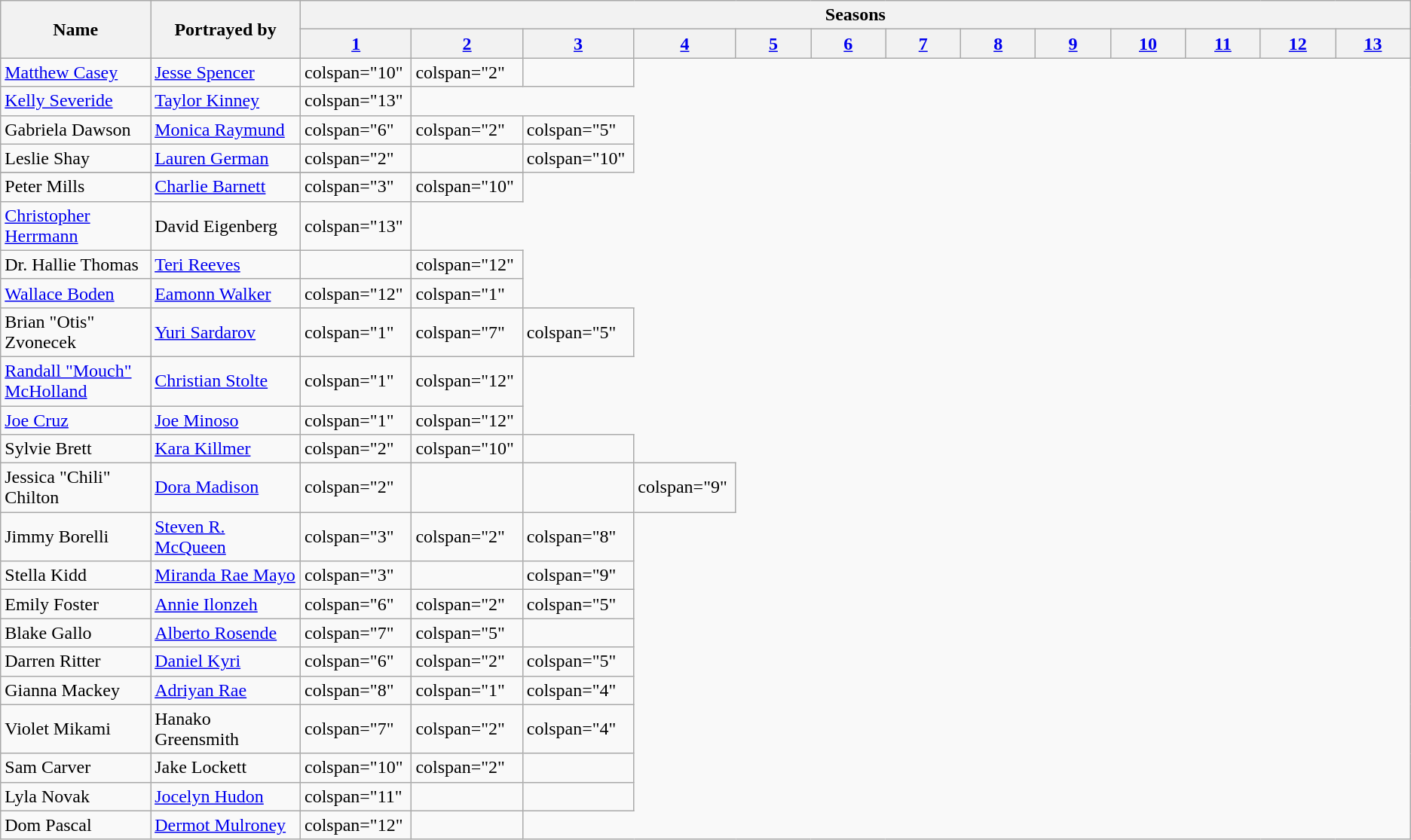<table class="wikitable plainrowheaders">
<tr>
<th scope="col" style="width:10%;" rowspan="2">Name</th>
<th scope="col" style="width:10%;" rowspan="2">Portrayed by</th>
<th scope="col" style="width:50%;" colspan="13">Seasons</th>
</tr>
<tr>
<th scope="col" style="width:5%;"><a href='#'>1</a></th>
<th scope="col" style="width:5%;"><a href='#'>2</a></th>
<th scope="col" style="width:5%;"><a href='#'>3</a></th>
<th scope="col" style="width:5%;"><a href='#'>4</a></th>
<th scope="col" style="width:5%;"><a href='#'>5</a></th>
<th scope="col" style="width:5%;"><a href='#'>6</a></th>
<th scope="col" style="width:5%;"><a href='#'>7</a></th>
<th scope="col" style="width:5%;"><a href='#'>8</a></th>
<th scope="col" style="width:5%;"><a href='#'>9</a></th>
<th scope="col" style="width:5%;"><a href='#'>10</a></th>
<th scope="col" style="width:5%;"><a href='#'>11</a></th>
<th scope="col" style="width:5%;"><a href='#'>12</a></th>
<th scope="col" style="width:5%;"><a href='#'>13</a></th>
</tr>
<tr>
<td scope="row"><a href='#'>Matthew Casey</a></td>
<td><a href='#'>Jesse Spencer</a></td>
<td>colspan="10" </td>
<td>colspan="2" </td>
<td></td>
</tr>
<tr>
<td scope="row"><a href='#'>Kelly Severide</a></td>
<td><a href='#'>Taylor Kinney</a></td>
<td>colspan="13" </td>
</tr>
<tr>
<td scope="row">Gabriela Dawson</td>
<td><a href='#'>Monica Raymund</a></td>
<td>colspan="6" </td>
<td>colspan="2" </td>
<td>colspan="5" </td>
</tr>
<tr>
<td scope="row">Leslie Shay</td>
<td><a href='#'>Lauren German</a></td>
<td>colspan="2" </td>
<td></td>
<td>colspan="10" </td>
</tr>
<tr>
</tr>
<tr>
<td scope="row">Peter Mills</td>
<td><a href='#'>Charlie Barnett</a></td>
<td>colspan="3" </td>
<td>colspan="10" </td>
</tr>
<tr>
<td scope="row"><a href='#'>Christopher Herrmann</a></td>
<td>David Eigenberg</td>
<td>colspan="13" </td>
</tr>
<tr>
<td scope="row">Dr. Hallie Thomas</td>
<td><a href='#'>Teri Reeves</a></td>
<td></td>
<td>colspan="12" </td>
</tr>
<tr>
<td scope="row"><a href='#'>Wallace Boden</a></td>
<td><a href='#'>Eamonn Walker</a></td>
<td>colspan="12" </td>
<td>colspan="1" </td>
</tr>
<tr>
<td scope="row">Brian "Otis" Zvonecek</td>
<td><a href='#'>Yuri Sardarov</a></td>
<td>colspan="1" </td>
<td>colspan="7" </td>
<td>colspan="5" </td>
</tr>
<tr>
<td scope="row"><a href='#'>Randall "Mouch" McHolland</a></td>
<td><a href='#'>Christian Stolte</a></td>
<td>colspan="1" </td>
<td>colspan="12" </td>
</tr>
<tr>
<td scope="row"><a href='#'>Joe Cruz</a></td>
<td><a href='#'>Joe Minoso</a></td>
<td>colspan="1" </td>
<td>colspan="12" </td>
</tr>
<tr>
<td scope="row">Sylvie Brett</td>
<td><a href='#'>Kara Killmer</a></td>
<td>colspan="2" </td>
<td>colspan="10" </td>
<td></td>
</tr>
<tr>
<td scope="row">Jessica "Chili" Chilton</td>
<td><a href='#'>Dora Madison</a></td>
<td>colspan="2" </td>
<td></td>
<td></td>
<td>colspan="9" </td>
</tr>
<tr>
<td scope="row">Jimmy Borelli</td>
<td><a href='#'>Steven R. McQueen</a></td>
<td>colspan="3" </td>
<td>colspan="2" </td>
<td>colspan="8" </td>
</tr>
<tr>
<td scope="row">Stella Kidd</td>
<td><a href='#'>Miranda Rae Mayo</a></td>
<td>colspan="3" </td>
<td></td>
<td>colspan="9" </td>
</tr>
<tr>
<td scope="row">Emily Foster</td>
<td><a href='#'>Annie Ilonzeh</a></td>
<td>colspan="6" </td>
<td>colspan="2" </td>
<td>colspan="5" </td>
</tr>
<tr>
<td scope="row">Blake Gallo</td>
<td><a href='#'>Alberto Rosende</a></td>
<td>colspan="7" </td>
<td>colspan="5" </td>
<td></td>
</tr>
<tr>
<td scope="row">Darren Ritter</td>
<td><a href='#'>Daniel Kyri</a></td>
<td>colspan="6" </td>
<td>colspan="2" </td>
<td>colspan="5" </td>
</tr>
<tr>
<td scope="row">Gianna Mackey</td>
<td><a href='#'>Adriyan Rae</a></td>
<td>colspan="8" </td>
<td>colspan="1" </td>
<td>colspan="4" </td>
</tr>
<tr>
<td scope="row">Violet Mikami</td>
<td>Hanako Greensmith</td>
<td>colspan="7" </td>
<td>colspan="2" </td>
<td>colspan="4" </td>
</tr>
<tr>
<td scope="row">Sam Carver</td>
<td>Jake Lockett</td>
<td>colspan="10" </td>
<td>colspan="2"</td>
<td></td>
</tr>
<tr>
<td scope="row">Lyla Novak</td>
<td><a href='#'>Jocelyn Hudon</a></td>
<td>colspan="11" </td>
<td></td>
<td></td>
</tr>
<tr>
<td scope="row">Dom Pascal</td>
<td><a href='#'>Dermot Mulroney</a></td>
<td>colspan="12" </td>
<td></td>
</tr>
</table>
